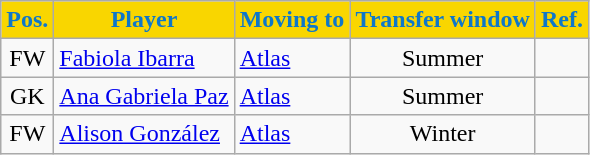<table class="wikitable sortable" style="text-align:center;">
<tr>
<th style=background-color:#F9D600;color:#0E77CA>Pos.</th>
<th style=background-color:#F9D600;color:#0E77CA>Player</th>
<th style=background-color:#F9D600;color:#0E77CA>Moving to</th>
<th style=background-color:#F9D600;color:#0E77CA>Transfer window</th>
<th style=background-color:#F9D600;color:#0E77CA>Ref.</th>
</tr>
<tr>
<td>FW</td>
<td align=left> <a href='#'>Fabiola Ibarra</a></td>
<td align=left><a href='#'>Atlas</a></td>
<td>Summer</td>
<td></td>
</tr>
<tr>
<td>GK</td>
<td align=left> <a href='#'>Ana Gabriela Paz</a></td>
<td align=left><a href='#'>Atlas</a></td>
<td>Summer</td>
<td></td>
</tr>
<tr>
<td>FW</td>
<td align=left> <a href='#'>Alison González</a></td>
<td align=left><a href='#'>Atlas</a></td>
<td>Winter</td>
<td></td>
</tr>
</table>
